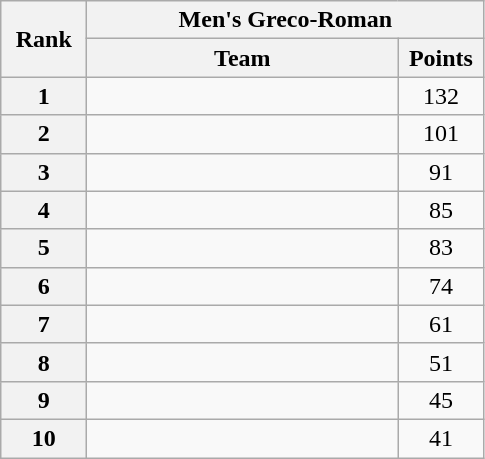<table class="wikitable" style="text-align:center;">
<tr>
<th rowspan="2" width="50">Rank</th>
<th colspan="2">Men's Greco-Roman</th>
</tr>
<tr>
<th width="200">Team</th>
<th width="50">Points</th>
</tr>
<tr>
<th>1</th>
<td align="left"></td>
<td>132</td>
</tr>
<tr>
<th>2</th>
<td align="left"></td>
<td>101</td>
</tr>
<tr>
<th>3</th>
<td align="left"></td>
<td>91</td>
</tr>
<tr>
<th>4</th>
<td align="left"></td>
<td>85</td>
</tr>
<tr>
<th>5</th>
<td align="left"></td>
<td>83</td>
</tr>
<tr>
<th>6</th>
<td align="left"></td>
<td>74</td>
</tr>
<tr>
<th>7</th>
<td align="left"></td>
<td>61</td>
</tr>
<tr>
<th>8</th>
<td align="left"></td>
<td>51</td>
</tr>
<tr>
<th>9</th>
<td align="left"></td>
<td>45</td>
</tr>
<tr>
<th>10</th>
<td align="left"></td>
<td>41</td>
</tr>
</table>
